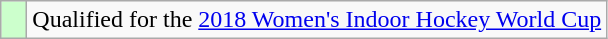<table class="wikitable">
<tr>
<td style="width:10px; background:#CCFFCC;"></td>
<td>Qualified for the <a href='#'>2018 Women's Indoor Hockey World Cup</a></td>
</tr>
</table>
